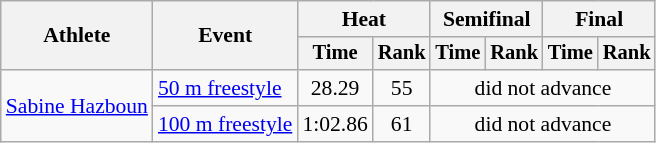<table class=wikitable style="font-size:90%">
<tr>
<th rowspan="2">Athlete</th>
<th rowspan="2">Event</th>
<th colspan="2">Heat</th>
<th colspan="2">Semifinal</th>
<th colspan="2">Final</th>
</tr>
<tr style="font-size:95%">
<th>Time</th>
<th>Rank</th>
<th>Time</th>
<th>Rank</th>
<th>Time</th>
<th>Rank</th>
</tr>
<tr align=center>
<td align=left rowspan=2><a href='#'>Sabine Hazboun</a></td>
<td align=left><a href='#'>50 m freestyle</a></td>
<td>28.29</td>
<td>55</td>
<td colspan=4>did not advance</td>
</tr>
<tr align=center>
<td align=left><a href='#'>100 m freestyle</a></td>
<td>1:02.86</td>
<td>61</td>
<td colspan=4>did not advance</td>
</tr>
</table>
